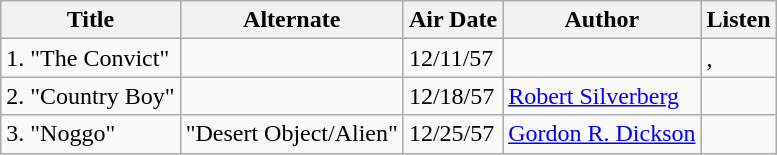<table class="wikitable">
<tr>
<th>Title</th>
<th>Alternate</th>
<th>Air Date</th>
<th>Author</th>
<th>Listen</th>
</tr>
<tr>
<td>1. "The Convict"</td>
<td></td>
<td>12/11/57</td>
<td></td>
<td>, </td>
</tr>
<tr>
<td>2. "Country Boy"</td>
<td></td>
<td>12/18/57</td>
<td><a href='#'>Robert Silverberg</a></td>
<td></td>
</tr>
<tr>
<td>3. "Noggo"</td>
<td>"Desert Object/Alien"</td>
<td>12/25/57</td>
<td><a href='#'>Gordon R. Dickson</a></td>
<td></td>
</tr>
</table>
